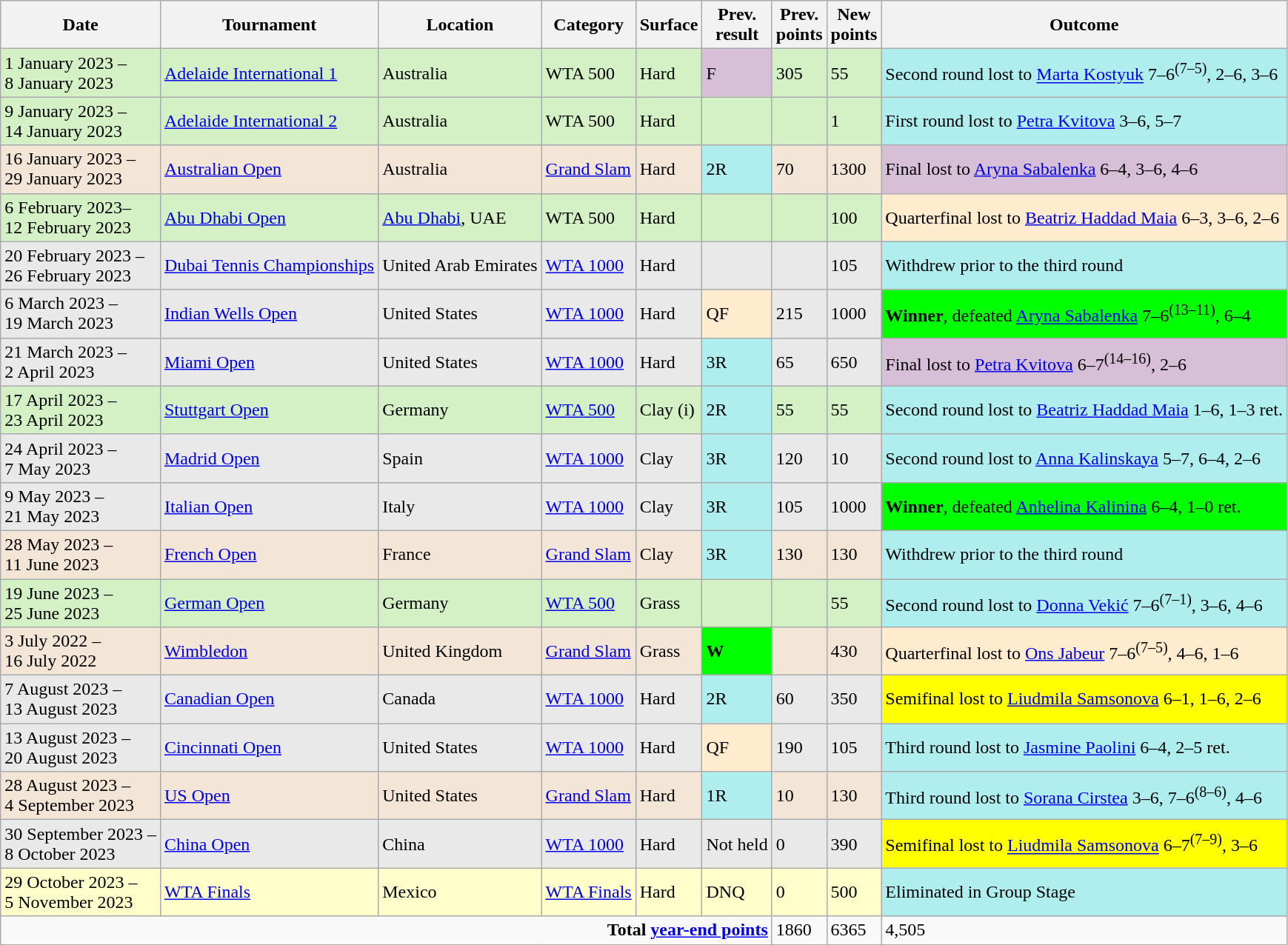<table class="wikitable">
<tr>
<th>Date</th>
<th>Tournament</th>
<th>Location</th>
<th>Category</th>
<th>Surface</th>
<th>Prev.<br>result</th>
<th>Prev.<br>points</th>
<th>New<br>points</th>
<th>Outcome</th>
</tr>
<tr style="background:#d4f1c5">
<td>1 January 2023 –<br>8 January 2023</td>
<td><a href='#'>Adelaide International 1</a></td>
<td>Australia</td>
<td>WTA 500</td>
<td>Hard</td>
<td bgcolor=thistle>F</td>
<td>305</td>
<td>55</td>
<td bgcolor=afeeee>Second round lost to  <a href='#'>Marta Kostyuk</a> 7–6<sup>(7–5)</sup>, 2–6, 3–6</td>
</tr>
<tr style="background:#d4f1c5">
<td>9 January 2023 –<br>14 January 2023</td>
<td><a href='#'>Adelaide International 2</a></td>
<td>Australia</td>
<td>WTA 500</td>
<td>Hard</td>
<td></td>
<td></td>
<td>1</td>
<td bgcolor=afeeee>First round lost to  <a href='#'>Petra Kvitova</a> 3–6, 5–7</td>
</tr>
<tr style="background:#f3e6d7">
<td>16 January 2023 –<br>29 January 2023</td>
<td><a href='#'>Australian Open</a></td>
<td>Australia</td>
<td><a href='#'>Grand Slam</a></td>
<td>Hard</td>
<td bgcolor=afeeee>2R</td>
<td>70</td>
<td>1300</td>
<td bgcolor=thistle>Final lost to  <a href='#'>Aryna Sabalenka</a> 6–4, 3–6, 4–6</td>
</tr>
<tr style="background:#D4F1C5;">
<td>6 February 2023–<br>12 February 2023</td>
<td><a href='#'>Abu Dhabi Open</a></td>
<td><a href='#'>Abu Dhabi</a>, UAE</td>
<td>WTA 500</td>
<td>Hard</td>
<td></td>
<td></td>
<td>100</td>
<td bgcolor=ffebcd>Quarterfinal lost to  <a href='#'>Beatriz Haddad Maia</a> 6–3, 3–6, 2–6</td>
</tr>
<tr style="background:#e9e9e9">
<td>20 February 2023 –<br>26 February 2023</td>
<td><a href='#'>Dubai Tennis Championships</a></td>
<td>United Arab Emirates</td>
<td><a href='#'>WTA 1000</a></td>
<td>Hard</td>
<td></td>
<td></td>
<td>105</td>
<td bgcolor=afeeee>Withdrew prior to the third round</td>
</tr>
<tr style="background:#e9e9e9">
<td>6 March 2023 –<br>19 March 2023</td>
<td><a href='#'>Indian Wells Open</a></td>
<td>United States</td>
<td><a href='#'>WTA 1000</a></td>
<td>Hard</td>
<td bgcolor=ffebcd>QF</td>
<td>215</td>
<td>1000</td>
<td bgcolor=lime><strong>Winner</strong>, defeated  <a href='#'>Aryna Sabalenka</a> 7–6<sup>(13–11)</sup>, 6–4</td>
</tr>
<tr style="background:#e9e9e9">
<td>21 March 2023 –<br>2 April 2023</td>
<td><a href='#'>Miami Open</a></td>
<td>United States</td>
<td><a href='#'>WTA 1000</a></td>
<td>Hard</td>
<td bgcolor=afeeee>3R</td>
<td>65</td>
<td>650</td>
<td bgcolor=thistle>Final lost to  <a href='#'>Petra Kvitova</a> 6–7<sup>(14–16)</sup>, 2–6</td>
</tr>
<tr style="background:#d4f1c5">
<td>17 April 2023 –<br>23 April 2023</td>
<td><a href='#'>Stuttgart Open</a></td>
<td>Germany</td>
<td><a href='#'>WTA 500</a></td>
<td>Clay (i)</td>
<td bgcolor=afeeee>2R</td>
<td>55</td>
<td>55</td>
<td bgcolor=afeeee>Second round lost to  <a href='#'>Beatriz Haddad Maia</a> 1–6, 1–3 ret.</td>
</tr>
<tr style="background:#e9e9e9">
<td>24 April 2023 –<br>7 May 2023</td>
<td><a href='#'>Madrid Open</a></td>
<td>Spain</td>
<td><a href='#'>WTA 1000</a></td>
<td>Clay</td>
<td bgcolor=afeeee>3R</td>
<td>120</td>
<td>10</td>
<td bgcolor=afeeee>Second round lost to  <a href='#'>Anna Kalinskaya</a> 5–7, 6–4, 2–6</td>
</tr>
<tr style="background:#e9e9e9">
<td>9 May 2023 –<br>21 May 2023</td>
<td><a href='#'>Italian Open</a></td>
<td>Italy</td>
<td><a href='#'>WTA 1000</a></td>
<td>Clay</td>
<td bgcolor=afeeee>3R</td>
<td>105</td>
<td>1000</td>
<td bgcolor=lime><strong>Winner</strong>, defeated  <a href='#'>Anhelina Kalinina</a> 6–4, 1–0 ret.</td>
</tr>
<tr style="background:#f3e6d7">
<td>28 May 2023 –<br>11 June 2023</td>
<td><a href='#'>French Open</a></td>
<td>France</td>
<td><a href='#'>Grand Slam</a></td>
<td>Clay</td>
<td bgcolor=afeeee>3R</td>
<td>130</td>
<td>130</td>
<td bgcolor=afeeee>Withdrew prior to the third round</td>
</tr>
<tr style="background:#d4f1c5">
<td>19 June 2023 –<br>25 June 2023</td>
<td><a href='#'>German Open</a></td>
<td>Germany</td>
<td><a href='#'>WTA 500</a></td>
<td>Grass</td>
<td></td>
<td></td>
<td>55</td>
<td bgcolor=afeeee>Second round lost to  <a href='#'>Donna Vekić</a> 7–6<sup>(7–1)</sup>, 3–6, 4–6</td>
</tr>
<tr style="background:#f3e6d7">
<td>3 July 2022 –<br>16 July 2022</td>
<td><a href='#'>Wimbledon</a></td>
<td>United Kingdom</td>
<td><a href='#'>Grand Slam</a></td>
<td>Grass</td>
<td bgcolor=lime><strong>W</strong></td>
<td></td>
<td>430</td>
<td bgcolor=ffebcd>Quarterfinal lost to  <a href='#'>Ons Jabeur</a> 7–6<sup>(7–5)</sup>, 4–6, 1–6</td>
</tr>
<tr style="background:#e9e9e9">
<td>7 August 2023 –<br>13 August 2023</td>
<td><a href='#'>Canadian Open</a></td>
<td>Canada</td>
<td><a href='#'>WTA 1000</a></td>
<td>Hard</td>
<td bgcolor=afeeee>2R</td>
<td>60</td>
<td>350</td>
<td bgcolor=yellow>Semifinal lost to  <a href='#'>Liudmila Samsonova</a> 6–1, 1–6, 2–6</td>
</tr>
<tr style="background:#e9e9e9">
<td>13 August 2023 –<br>20 August 2023</td>
<td><a href='#'>Cincinnati Open</a></td>
<td>United States</td>
<td><a href='#'>WTA 1000</a></td>
<td>Hard</td>
<td bgcolor=ffebcd>QF</td>
<td>190</td>
<td>105</td>
<td bgcolor=afeeee>Third round lost to  <a href='#'>Jasmine Paolini</a> 6–4, 2–5 ret.</td>
</tr>
<tr style="background:#f3e6d7">
<td>28 August 2023 –<br>4 September 2023</td>
<td><a href='#'>US Open</a></td>
<td>United States</td>
<td><a href='#'>Grand Slam</a></td>
<td>Hard</td>
<td bgcolor=afeeee>1R</td>
<td>10</td>
<td>130</td>
<td bgcolor=afeeee>Third round lost to  <a href='#'>Sorana Cirstea</a> 3–6, 7–6<sup>(8–6)</sup>, 4–6</td>
</tr>
<tr style="background:#e9e9e9">
<td>30 September 2023 –<br>8 October 2023</td>
<td><a href='#'>China Open</a></td>
<td>China</td>
<td><a href='#'>WTA 1000</a></td>
<td>Hard</td>
<td>Not held</td>
<td>0</td>
<td>390</td>
<td bgcolor=yellow>Semifinal lost to  <a href='#'>Liudmila Samsonova</a> 6–7<sup>(7–9)</sup>, 3–6</td>
</tr>
<tr style="background:#ffffcc">
<td>29 October 2023 –<br>5 November 2023</td>
<td><a href='#'>WTA Finals</a></td>
<td>Mexico</td>
<td><a href='#'>WTA Finals</a></td>
<td>Hard</td>
<td>DNQ</td>
<td>0</td>
<td>500</td>
<td bgcolor=afeeee>Eliminated in Group Stage</td>
</tr>
<tr>
<td colspan="6" style="text-align:right"><strong>Total <a href='#'>year-end points</a></strong></td>
<td>1860</td>
<td>6365</td>
<td> 4,505</td>
</tr>
</table>
